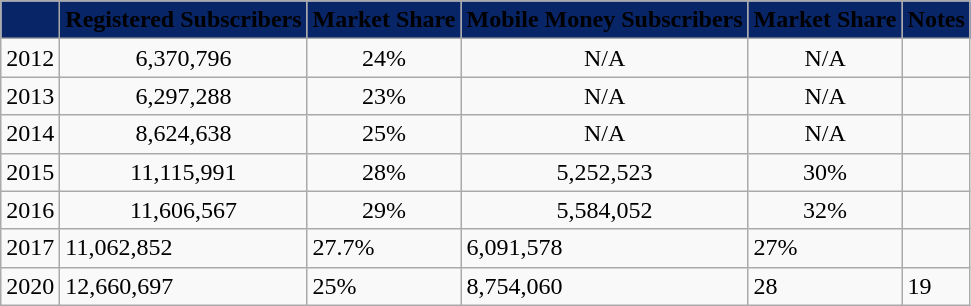<table class="wikitable">
<tr align="center">
<th style="background: #082567;"></th>
<th style="background: #082567;"><span>Registered Subscribers</span></th>
<th style="background: #082567;"><span>Market Share</span></th>
<th style="background: #082567;"><span>Mobile Money Subscribers</span></th>
<th style="background: #082567;"><span>Market Share</span></th>
<th style="background: #082567;"><span>Notes</span></th>
</tr>
<tr>
<td>2012</td>
<td align="center">6,370,796</td>
<td align="center">24%</td>
<td align="center">N/A</td>
<td align="center">N/A</td>
<td align="center"></td>
</tr>
<tr>
<td>2013</td>
<td align="center">6,297,288</td>
<td align="center">23%</td>
<td align="center">N/A</td>
<td align="center">N/A</td>
<td align="center"></td>
</tr>
<tr>
<td>2014</td>
<td align="center">8,624,638</td>
<td align="center">25%</td>
<td align="center">N/A</td>
<td align="center">N/A</td>
<td align="center"></td>
</tr>
<tr>
<td>2015</td>
<td align="center">11,115,991</td>
<td align="center">28%</td>
<td align="center">5,252,523</td>
<td align="center">30%</td>
<td align="center"></td>
</tr>
<tr>
<td>2016</td>
<td align="center">11,606,567</td>
<td align="center">29%</td>
<td align="center">5,584,052</td>
<td align="center">32%</td>
<td align="center"></td>
</tr>
<tr>
<td>2017</td>
<td>11,062,852</td>
<td>27.7%</td>
<td>6,091,578</td>
<td>27%</td>
<td></td>
</tr>
<tr>
<td>2020</td>
<td>12,660,697</td>
<td>25%</td>
<td>8,754,060</td>
<td>28</td>
<td>19</td>
</tr>
</table>
